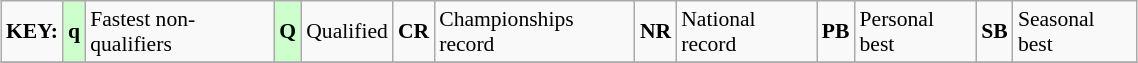<table class="wikitable" style="margin:0.5em auto; font-size:90%;position:relative;" width=60%>
<tr>
<td><strong>KEY:</strong></td>
<td bgcolor=ccffcc align=center><strong>q</strong></td>
<td>Fastest non-qualifiers</td>
<td bgcolor=ccffcc align=center><strong>Q</strong></td>
<td>Qualified</td>
<td align=center><strong>CR</strong></td>
<td>Championships record</td>
<td align=center><strong>NR</strong></td>
<td>National record</td>
<td align=center><strong>PB</strong></td>
<td>Personal best</td>
<td align=center><strong>SB</strong></td>
<td>Seasonal best</td>
</tr>
<tr>
</tr>
</table>
